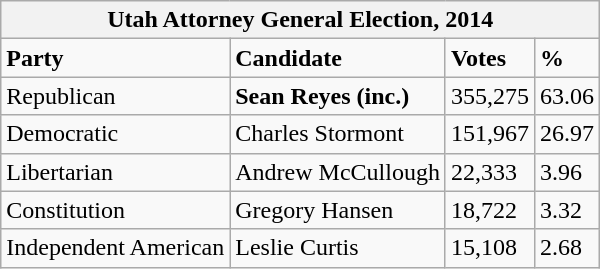<table class="wikitable">
<tr>
<th colspan="4">Utah Attorney General Election, 2014</th>
</tr>
<tr>
<td><strong>Party</strong></td>
<td><strong>Candidate</strong></td>
<td><strong>Votes</strong></td>
<td><strong>%</strong></td>
</tr>
<tr>
<td>Republican</td>
<td><strong>Sean Reyes (inc.)</strong></td>
<td>355,275</td>
<td>63.06</td>
</tr>
<tr>
<td>Democratic</td>
<td>Charles Stormont</td>
<td>151,967</td>
<td>26.97</td>
</tr>
<tr>
<td>Libertarian</td>
<td>Andrew McCullough</td>
<td>22,333</td>
<td>3.96</td>
</tr>
<tr>
<td>Constitution</td>
<td>Gregory Hansen</td>
<td>18,722</td>
<td>3.32</td>
</tr>
<tr>
<td>Independent American</td>
<td>Leslie Curtis</td>
<td>15,108</td>
<td>2.68</td>
</tr>
</table>
